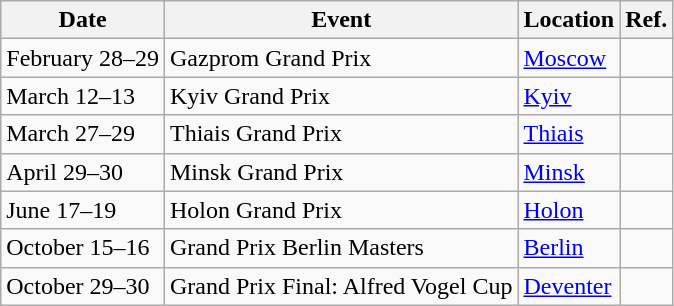<table class="wikitable sortable">
<tr>
<th>Date</th>
<th>Event</th>
<th>Location</th>
<th>Ref.</th>
</tr>
<tr>
<td>February 28–29</td>
<td>Gazprom Grand Prix</td>
<td> <a href='#'>Moscow</a></td>
<td></td>
</tr>
<tr>
<td>March 12–13</td>
<td>Kyiv Grand Prix</td>
<td> <a href='#'>Kyiv</a></td>
<td></td>
</tr>
<tr>
<td>March 27–29</td>
<td>Thiais Grand Prix</td>
<td> <a href='#'>Thiais</a></td>
<td></td>
</tr>
<tr>
<td>April 29–30</td>
<td>Minsk Grand Prix</td>
<td> <a href='#'>Minsk</a></td>
<td></td>
</tr>
<tr>
<td>June 17–19</td>
<td>Holon Grand Prix</td>
<td> <a href='#'>Holon</a></td>
<td></td>
</tr>
<tr>
<td>October 15–16</td>
<td>Grand Prix Berlin Masters</td>
<td> <a href='#'>Berlin</a></td>
<td></td>
</tr>
<tr>
<td>October 29–30</td>
<td>Grand Prix Final: Alfred Vogel Cup</td>
<td> <a href='#'>Deventer</a></td>
<td></td>
</tr>
</table>
